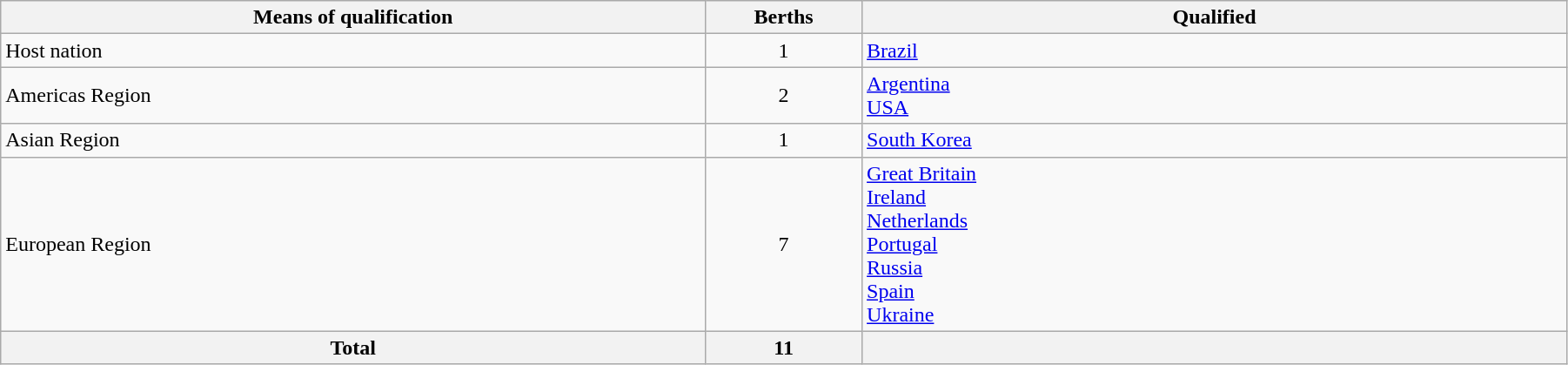<table class="wikitable" style="width:95%;">
<tr>
<th width=45%>Means of qualification</th>
<th width=10%>Berths</th>
<th width=45%>Qualified</th>
</tr>
<tr>
<td>Host nation</td>
<td align=center>1</td>
<td> <a href='#'>Brazil</a></td>
</tr>
<tr>
<td>Americas Region</td>
<td align=center>2</td>
<td> <a href='#'>Argentina</a><br> <a href='#'>USA</a></td>
</tr>
<tr>
<td>Asian Region</td>
<td align=center>1</td>
<td> <a href='#'>South Korea</a></td>
</tr>
<tr>
<td>European Region</td>
<td align=center>7</td>
<td> <a href='#'>Great Britain</a><br> <a href='#'>Ireland</a><br> <a href='#'>Netherlands</a><br> <a href='#'>Portugal</a><br> <a href='#'>Russia</a><br> <a href='#'>Spain</a><br> <a href='#'>Ukraine</a></td>
</tr>
<tr>
<th>Total</th>
<th>11</th>
<th></th>
</tr>
</table>
